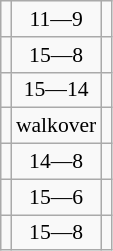<table class="wikitable" style="font-size:90%">
<tr>
<td><strong></strong></td>
<td align=center>11—9</td>
<td></td>
</tr>
<tr>
<td><strong></strong></td>
<td align=center>15—8</td>
<td></td>
</tr>
<tr>
<td><strong></strong></td>
<td align=center>15—14</td>
<td></td>
</tr>
<tr>
<td><strong></strong></td>
<td align=center>walkover</td>
<td></td>
</tr>
<tr>
<td><strong></strong></td>
<td align=center>14—8</td>
<td></td>
</tr>
<tr>
<td><strong></strong></td>
<td align=center>15—6</td>
<td></td>
</tr>
<tr>
<td><strong></strong></td>
<td align=center>15—8</td>
<td></td>
</tr>
</table>
